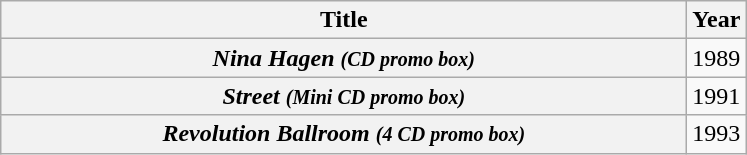<table class="wikitable plainrowheaders">
<tr>
<th scope="col" width="450">Title</th>
<th scope="col">Year</th>
</tr>
<tr>
<th scope="row"><em>Nina Hagen <small>(CD promo box)</small></em></th>
<td>1989</td>
</tr>
<tr>
<th scope="row"><em>Street <small>(Mini CD promo box)</small></em></th>
<td>1991</td>
</tr>
<tr>
<th scope="row"><em>Revolution Ballroom <small>(4 CD promo box)</small></em></th>
<td>1993</td>
</tr>
</table>
